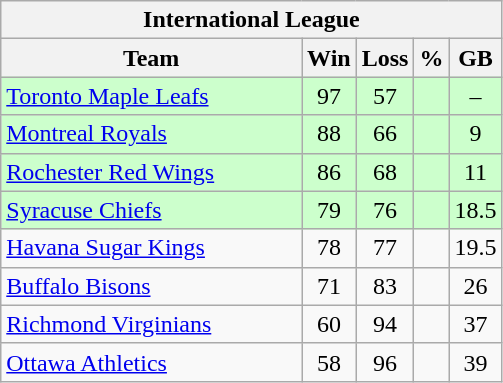<table class="wikitable">
<tr>
<th colspan="5">International League</th>
</tr>
<tr>
<th width="60%">Team</th>
<th>Win</th>
<th>Loss</th>
<th>%</th>
<th>GB</th>
</tr>
<tr align=center bgcolor=ccffcc>
<td align=left><a href='#'>Toronto Maple Leafs</a></td>
<td>97</td>
<td>57</td>
<td></td>
<td>–</td>
</tr>
<tr align=center bgcolor=ccffcc>
<td align=left><a href='#'>Montreal Royals</a></td>
<td>88</td>
<td>66</td>
<td></td>
<td>9</td>
</tr>
<tr align=center bgcolor=ccffcc>
<td align=left><a href='#'>Rochester Red Wings</a></td>
<td>86</td>
<td>68</td>
<td></td>
<td>11</td>
</tr>
<tr align=center bgcolor=ccffcc>
<td align=left><a href='#'>Syracuse Chiefs</a></td>
<td>79</td>
<td>76</td>
<td></td>
<td>18.5</td>
</tr>
<tr align=center>
<td align=left><a href='#'>Havana Sugar Kings</a></td>
<td>78</td>
<td>77</td>
<td></td>
<td>19.5</td>
</tr>
<tr align=center>
<td align=left><a href='#'>Buffalo Bisons</a></td>
<td>71</td>
<td>83</td>
<td></td>
<td>26</td>
</tr>
<tr align=center>
<td align=left><a href='#'>Richmond Virginians</a></td>
<td>60</td>
<td>94</td>
<td></td>
<td>37</td>
</tr>
<tr align=center>
<td align=left><a href='#'>Ottawa Athletics</a></td>
<td>58</td>
<td>96</td>
<td></td>
<td>39</td>
</tr>
</table>
